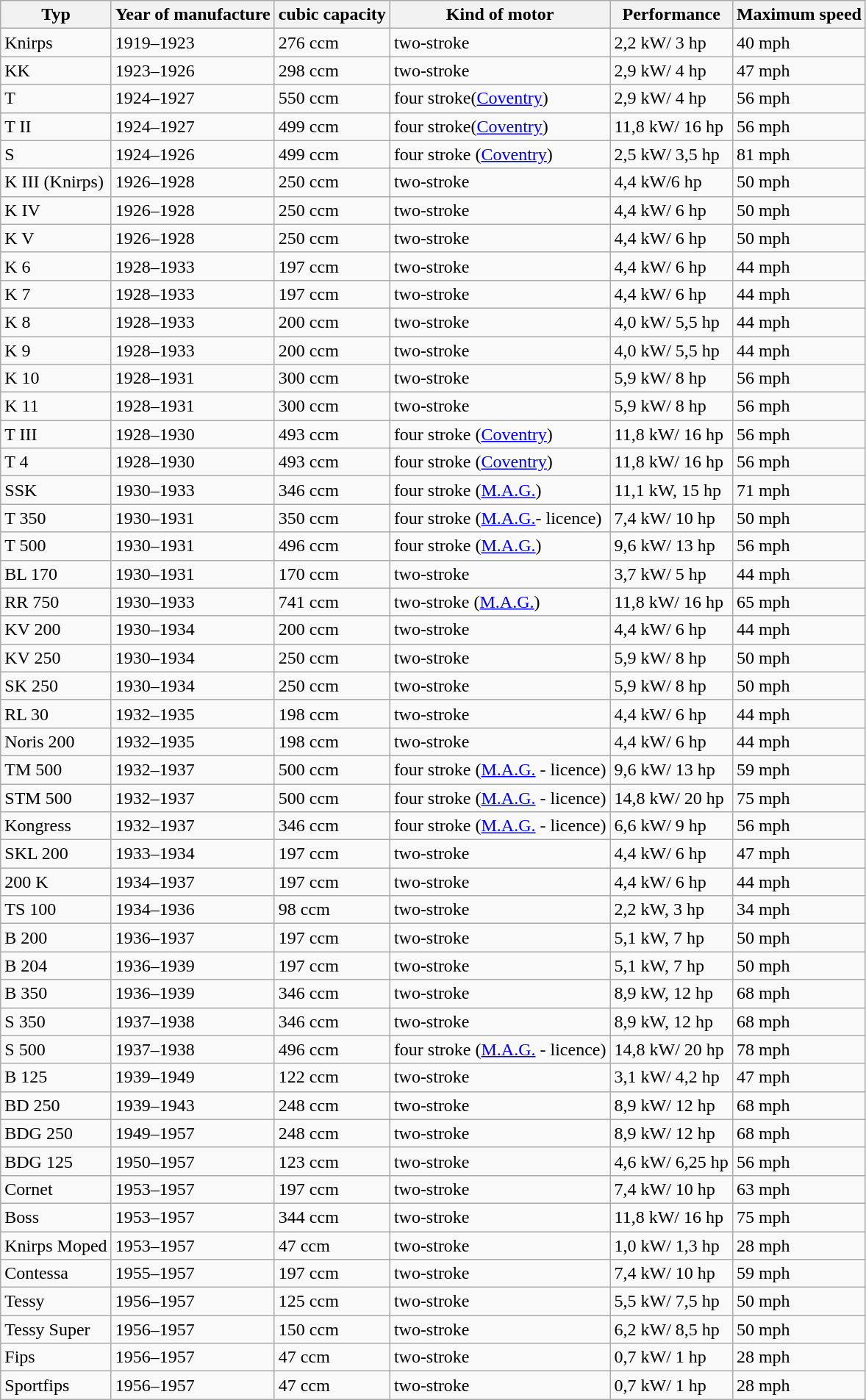<table class="wikitable sortable">
<tr>
<th>Typ</th>
<th>Year of manufacture</th>
<th>cubic capacity</th>
<th>Kind of motor</th>
<th>Performance</th>
<th>Maximum speed</th>
</tr>
<tr>
<td>Knirps</td>
<td>1919–1923</td>
<td>276 ccm</td>
<td>two-stroke</td>
<td>2,2 kW/ 3 hp</td>
<td>40 mph</td>
</tr>
<tr>
<td>KK</td>
<td>1923–1926</td>
<td>298 ccm</td>
<td>two-stroke</td>
<td>2,9 kW/ 4 hp</td>
<td>47 mph</td>
</tr>
<tr>
<td>T</td>
<td>1924–1927</td>
<td>550 ccm</td>
<td>four stroke(<a href='#'>Coventry</a>)</td>
<td>2,9 kW/ 4 hp</td>
<td>56 mph</td>
</tr>
<tr>
<td>T II</td>
<td>1924–1927</td>
<td>499 ccm</td>
<td>four stroke(<a href='#'>Coventry</a>)</td>
<td>11,8 kW/ 16 hp</td>
<td>56 mph</td>
</tr>
<tr>
<td>S</td>
<td>1924–1926</td>
<td>499 ccm</td>
<td>four stroke (<a href='#'>Coventry</a>)</td>
<td>2,5 kW/ 3,5 hp</td>
<td>81 mph</td>
</tr>
<tr>
<td>K III (Knirps)</td>
<td>1926–1928</td>
<td>250 ccm</td>
<td>two-stroke</td>
<td>4,4 kW/6 hp</td>
<td>50 mph</td>
</tr>
<tr>
<td>K IV</td>
<td>1926–1928</td>
<td>250 ccm</td>
<td>two-stroke</td>
<td>4,4 kW/ 6 hp</td>
<td>50 mph</td>
</tr>
<tr>
<td>K V</td>
<td>1926–1928</td>
<td>250 ccm</td>
<td>two-stroke</td>
<td>4,4 kW/ 6 hp</td>
<td>50 mph</td>
</tr>
<tr>
<td>K 6</td>
<td>1928–1933</td>
<td>197 ccm</td>
<td>two-stroke</td>
<td>4,4 kW/ 6 hp</td>
<td>44 mph</td>
</tr>
<tr>
<td>K 7</td>
<td>1928–1933</td>
<td>197 ccm</td>
<td>two-stroke</td>
<td>4,4 kW/ 6 hp</td>
<td>44 mph</td>
</tr>
<tr>
<td>K 8</td>
<td>1928–1933</td>
<td>200 ccm</td>
<td>two-stroke</td>
<td>4,0 kW/ 5,5 hp</td>
<td>44 mph</td>
</tr>
<tr>
<td>K 9</td>
<td>1928–1933</td>
<td>200 ccm</td>
<td>two-stroke</td>
<td>4,0 kW/ 5,5 hp</td>
<td>44 mph</td>
</tr>
<tr>
<td>K 10</td>
<td>1928–1931</td>
<td>300 ccm</td>
<td>two-stroke</td>
<td>5,9 kW/ 8 hp</td>
<td>56 mph</td>
</tr>
<tr>
<td>K 11</td>
<td>1928–1931</td>
<td>300 ccm</td>
<td>two-stroke</td>
<td>5,9 kW/ 8 hp</td>
<td>56 mph</td>
</tr>
<tr>
<td>T III</td>
<td>1928–1930</td>
<td>493 ccm</td>
<td>four stroke (<a href='#'>Coventry</a>)</td>
<td>11,8 kW/ 16 hp</td>
<td>56 mph</td>
</tr>
<tr>
<td>T 4</td>
<td>1928–1930</td>
<td>493 ccm</td>
<td>four stroke (<a href='#'>Coventry</a>)</td>
<td>11,8 kW/ 16 hp</td>
<td>56 mph</td>
</tr>
<tr>
<td>SSK</td>
<td>1930–1933</td>
<td>346 ccm</td>
<td>four stroke (<a href='#'>M.A.G.</a>)</td>
<td>11,1 kW, 15 hp</td>
<td>71 mph</td>
</tr>
<tr>
<td>T 350</td>
<td>1930–1931</td>
<td>350 ccm</td>
<td>four stroke (<a href='#'>M.A.G.</a>- licence)</td>
<td>7,4 kW/ 10 hp</td>
<td>50 mph</td>
</tr>
<tr>
<td>T 500</td>
<td>1930–1931</td>
<td>496 ccm</td>
<td>four stroke (<a href='#'>M.A.G.</a>)</td>
<td>9,6 kW/ 13 hp</td>
<td>56 mph</td>
</tr>
<tr>
<td>BL 170</td>
<td>1930–1931</td>
<td>170 ccm</td>
<td>two-stroke</td>
<td>3,7 kW/ 5 hp</td>
<td>44 mph</td>
</tr>
<tr>
<td>RR 750</td>
<td>1930–1933</td>
<td>741 ccm</td>
<td>two-stroke (<a href='#'>M.A.G.</a>)</td>
<td>11,8 kW/ 16 hp</td>
<td>65 mph</td>
</tr>
<tr>
<td>KV 200</td>
<td>1930–1934</td>
<td>200 ccm</td>
<td>two-stroke</td>
<td>4,4 kW/ 6 hp</td>
<td>44 mph</td>
</tr>
<tr>
<td>KV 250</td>
<td>1930–1934</td>
<td>250 ccm</td>
<td>two-stroke</td>
<td>5,9 kW/ 8 hp</td>
<td>50 mph</td>
</tr>
<tr>
<td>SK 250</td>
<td>1930–1934</td>
<td>250 ccm</td>
<td>two-stroke</td>
<td>5,9 kW/ 8 hp</td>
<td>50 mph</td>
</tr>
<tr>
<td>RL 30</td>
<td>1932–1935</td>
<td>198 ccm</td>
<td>two-stroke</td>
<td>4,4 kW/ 6 hp</td>
<td>44 mph</td>
</tr>
<tr>
<td>Noris 200</td>
<td>1932–1935</td>
<td>198 ccm</td>
<td>two-stroke</td>
<td>4,4 kW/ 6 hp</td>
<td>44 mph</td>
</tr>
<tr>
<td>TM 500</td>
<td>1932–1937</td>
<td>500 ccm</td>
<td>four stroke (<a href='#'>M.A.G.</a> - licence)</td>
<td>9,6 kW/ 13 hp</td>
<td>59 mph</td>
</tr>
<tr>
<td>STM 500</td>
<td>1932–1937</td>
<td>500 ccm</td>
<td>four stroke (<a href='#'>M.A.G.</a> - licence)</td>
<td>14,8 kW/ 20 hp</td>
<td>75 mph</td>
</tr>
<tr>
<td>Kongress</td>
<td>1932–1937</td>
<td>346 ccm</td>
<td>four stroke (<a href='#'>M.A.G.</a> - licence)</td>
<td>6,6 kW/ 9 hp</td>
<td>56 mph</td>
</tr>
<tr>
<td>SKL 200</td>
<td>1933–1934</td>
<td>197 ccm</td>
<td>two-stroke</td>
<td>4,4 kW/ 6 hp</td>
<td>47 mph</td>
</tr>
<tr>
<td>200 K</td>
<td>1934–1937</td>
<td>197 ccm</td>
<td>two-stroke</td>
<td>4,4 kW/ 6 hp</td>
<td>44 mph</td>
</tr>
<tr>
<td>TS 100</td>
<td>1934–1936</td>
<td>98 ccm</td>
<td>two-stroke</td>
<td>2,2 kW, 3 hp</td>
<td>34 mph</td>
</tr>
<tr>
<td>B 200</td>
<td>1936–1937</td>
<td>197 ccm</td>
<td>two-stroke</td>
<td>5,1 kW, 7 hp</td>
<td>50 mph</td>
</tr>
<tr>
<td>B 204</td>
<td>1936–1939</td>
<td>197 ccm</td>
<td>two-stroke</td>
<td>5,1 kW, 7 hp</td>
<td>50 mph</td>
</tr>
<tr>
<td>B 350</td>
<td>1936–1939</td>
<td>346 ccm</td>
<td>two-stroke</td>
<td>8,9 kW, 12 hp</td>
<td>68 mph</td>
</tr>
<tr>
<td>S 350</td>
<td>1937–1938</td>
<td>346 ccm</td>
<td>two-stroke</td>
<td>8,9 kW, 12 hp</td>
<td>68 mph</td>
</tr>
<tr>
<td>S 500</td>
<td>1937–1938</td>
<td>496 ccm</td>
<td>four stroke (<a href='#'>M.A.G.</a> - licence)</td>
<td>14,8 kW/ 20 hp</td>
<td>78 mph</td>
</tr>
<tr>
<td>B 125</td>
<td>1939–1949</td>
<td>122 ccm</td>
<td>two-stroke</td>
<td>3,1 kW/ 4,2 hp</td>
<td>47 mph</td>
</tr>
<tr>
<td>BD 250</td>
<td>1939–1943</td>
<td>248 ccm</td>
<td>two-stroke</td>
<td>8,9 kW/ 12 hp</td>
<td>68 mph</td>
</tr>
<tr>
<td>BDG 250</td>
<td>1949–1957</td>
<td>248 ccm</td>
<td>two-stroke</td>
<td>8,9 kW/ 12 hp</td>
<td>68 mph</td>
</tr>
<tr>
<td>BDG 125</td>
<td>1950–1957</td>
<td>123 ccm</td>
<td>two-stroke</td>
<td>4,6 kW/ 6,25 hp</td>
<td>56 mph</td>
</tr>
<tr>
<td>Cornet</td>
<td>1953–1957</td>
<td>197 ccm</td>
<td>two-stroke</td>
<td>7,4 kW/ 10 hp</td>
<td>63 mph</td>
</tr>
<tr>
<td>Boss</td>
<td>1953–1957</td>
<td>344 ccm</td>
<td>two-stroke</td>
<td>11,8 kW/ 16 hp</td>
<td>75 mph</td>
</tr>
<tr>
<td>Knirps Moped</td>
<td>1953–1957</td>
<td>47 ccm</td>
<td>two-stroke</td>
<td>1,0 kW/ 1,3 hp</td>
<td>28 mph</td>
</tr>
<tr>
<td>Contessa</td>
<td>1955–1957</td>
<td>197 ccm</td>
<td>two-stroke</td>
<td>7,4 kW/ 10 hp</td>
<td>59 mph</td>
</tr>
<tr>
<td>Tessy</td>
<td>1956–1957</td>
<td>125 ccm</td>
<td>two-stroke</td>
<td>5,5 kW/ 7,5 hp</td>
<td>50 mph</td>
</tr>
<tr>
<td>Tessy Super</td>
<td>1956–1957</td>
<td>150 ccm</td>
<td>two-stroke</td>
<td>6,2 kW/ 8,5 hp</td>
<td>50 mph</td>
</tr>
<tr>
<td>Fips</td>
<td>1956–1957</td>
<td>47 ccm</td>
<td>two-stroke</td>
<td>0,7 kW/ 1 hp</td>
<td>28 mph</td>
</tr>
<tr>
<td>Sportfips</td>
<td>1956–1957</td>
<td>47 ccm</td>
<td>two-stroke</td>
<td>0,7 kW/ 1 hp</td>
<td>28 mph</td>
</tr>
</table>
